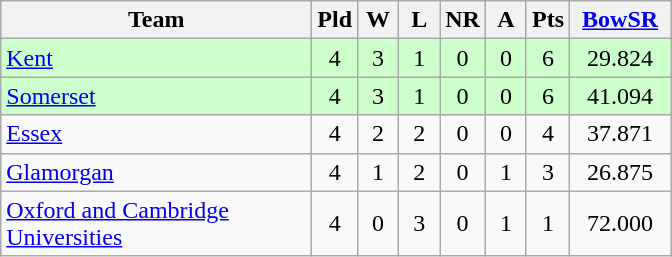<table class="wikitable" style="text-align: center;">
<tr>
<th width=200>Team</th>
<th width=20>Pld</th>
<th width=20>W</th>
<th width=20>L</th>
<th width=20>NR</th>
<th width=20>A</th>
<th width=20>Pts</th>
<th width=60><a href='#'>BowSR</a></th>
</tr>
<tr bgcolor="#ccffcc">
<td align=left><a href='#'>Kent</a></td>
<td>4</td>
<td>3</td>
<td>1</td>
<td>0</td>
<td>0</td>
<td>6</td>
<td>29.824</td>
</tr>
<tr bgcolor="#ccffcc">
<td align=left><a href='#'>Somerset</a></td>
<td>4</td>
<td>3</td>
<td>1</td>
<td>0</td>
<td>0</td>
<td>6</td>
<td>41.094</td>
</tr>
<tr>
<td align=left><a href='#'>Essex</a></td>
<td>4</td>
<td>2</td>
<td>2</td>
<td>0</td>
<td>0</td>
<td>4</td>
<td>37.871</td>
</tr>
<tr>
<td align=left><a href='#'>Glamorgan</a></td>
<td>4</td>
<td>1</td>
<td>2</td>
<td>0</td>
<td>1</td>
<td>3</td>
<td>26.875</td>
</tr>
<tr>
<td align=left><a href='#'>Oxford and Cambridge Universities</a></td>
<td>4</td>
<td>0</td>
<td>3</td>
<td>0</td>
<td>1</td>
<td>1</td>
<td>72.000</td>
</tr>
</table>
